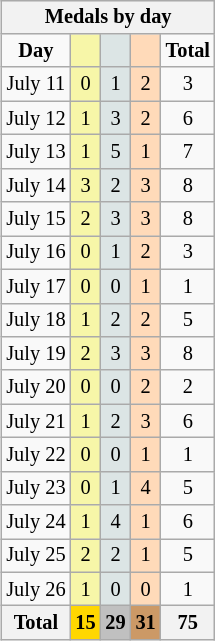<table class="wikitable" style="font-size:85%; float:right">
<tr align=center>
<th colspan=7>Medals by day</th>
</tr>
<tr align=center>
<td><strong>Day</strong></td>
<td style="background:#f7f6a8;"></td>
<td style="background:#dce5e5;"></td>
<td style="background:#ffdab9;"></td>
<td><strong>Total</strong></td>
</tr>
<tr align=center>
<td>July 11</td>
<td style="background:#f7f6a8;">0</td>
<td style="background:#dce5e5;">1</td>
<td style="background:#ffdab9;">2</td>
<td>3</td>
</tr>
<tr align=center>
<td>July 12</td>
<td style="background:#f7f6a8;">1</td>
<td style="background:#dce5e5;">3</td>
<td style="background:#ffdab9;">2</td>
<td>6</td>
</tr>
<tr align=center>
<td>July 13</td>
<td style="background:#f7f6a8;">1</td>
<td style="background:#dce5e5;">5</td>
<td style="background:#ffdab9;">1</td>
<td>7</td>
</tr>
<tr align=center>
<td>July 14</td>
<td style="background:#f7f6a8;">3</td>
<td style="background:#dce5e5;">2</td>
<td style="background:#ffdab9;">3</td>
<td>8</td>
</tr>
<tr align=center>
<td>July 15</td>
<td style="background:#f7f6a8;">2</td>
<td style="background:#dce5e5;">3</td>
<td style="background:#ffdab9;">3</td>
<td>8</td>
</tr>
<tr align=center>
<td>July 16</td>
<td style="background:#f7f6a8;">0</td>
<td style="background:#dce5e5;">1</td>
<td style="background:#ffdab9;">2</td>
<td>3</td>
</tr>
<tr align=center>
<td>July 17</td>
<td style="background:#f7f6a8;">0</td>
<td style="background:#dce5e5;">0</td>
<td style="background:#ffdab9;">1</td>
<td>1</td>
</tr>
<tr align=center>
<td>July 18</td>
<td style="background:#f7f6a8;">1</td>
<td style="background:#dce5e5;">2</td>
<td style="background:#ffdab9;">2</td>
<td>5</td>
</tr>
<tr align=center>
<td>July 19</td>
<td style="background:#f7f6a8;">2</td>
<td style="background:#dce5e5;">3</td>
<td style="background:#ffdab9;">3</td>
<td>8</td>
</tr>
<tr align=center>
<td>July 20</td>
<td style="background:#f7f6a8;">0</td>
<td style="background:#dce5e5;">0</td>
<td style="background:#ffdab9;">2</td>
<td>2</td>
</tr>
<tr align=center>
<td>July 21</td>
<td style="background:#f7f6a8;">1</td>
<td style="background:#dce5e5;">2</td>
<td style="background:#ffdab9;">3</td>
<td>6</td>
</tr>
<tr align=center>
<td>July 22</td>
<td style="background:#f7f6a8;">0</td>
<td style="background:#dce5e5;">0</td>
<td style="background:#ffdab9;">1</td>
<td>1</td>
</tr>
<tr align=center>
<td>July 23</td>
<td style="background:#f7f6a8;">0</td>
<td style="background:#dce5e5;">1</td>
<td style="background:#ffdab9;">4</td>
<td>5</td>
</tr>
<tr align=center>
<td>July 24</td>
<td style="background:#f7f6a8;">1</td>
<td style="background:#dce5e5;">4</td>
<td style="background:#ffdab9;">1</td>
<td>6</td>
</tr>
<tr align=center>
<td>July 25</td>
<td style="background:#f7f6a8;">2</td>
<td style="background:#dce5e5;">2</td>
<td style="background:#ffdab9;">1</td>
<td>5</td>
</tr>
<tr align=center>
<td>July 26</td>
<td style="background:#f7f6a8;">1</td>
<td style="background:#dce5e5;">0</td>
<td style="background:#ffdab9;">0</td>
<td>1</td>
</tr>
<tr align=center>
<th>Total</th>
<th style="background:gold;">15</th>
<th style="background:silver;">29</th>
<th style="background:#c96;">31</th>
<th>75</th>
</tr>
</table>
